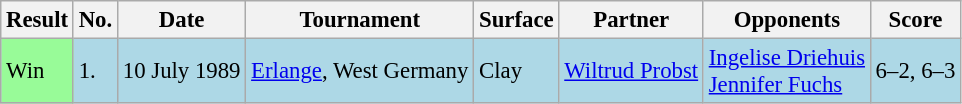<table class="sortable wikitable" style="font-size:95%">
<tr>
<th>Result</th>
<th>No.</th>
<th>Date</th>
<th>Tournament</th>
<th>Surface</th>
<th>Partner</th>
<th>Opponents</th>
<th>Score</th>
</tr>
<tr style="background:lightblue;">
<td style="background:#98fb98;">Win</td>
<td>1.</td>
<td>10 July 1989</td>
<td><a href='#'>Erlange</a>, West Germany</td>
<td>Clay</td>
<td> <a href='#'>Wiltrud Probst</a></td>
<td> <a href='#'>Ingelise Driehuis</a> <br>  <a href='#'>Jennifer Fuchs</a></td>
<td>6–2, 6–3</td>
</tr>
</table>
